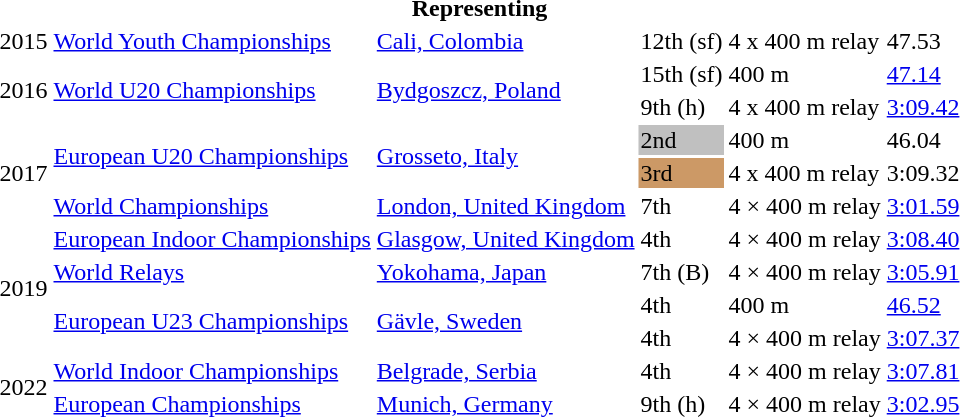<table>
<tr>
<th colspan="6">Representing </th>
</tr>
<tr>
<td>2015</td>
<td><a href='#'>World Youth Championships</a></td>
<td><a href='#'>Cali, Colombia</a></td>
<td>12th (sf)</td>
<td>4 x 400 m relay</td>
<td>47.53</td>
</tr>
<tr>
<td rowspan=2>2016</td>
<td rowspan=2><a href='#'>World U20 Championships</a></td>
<td rowspan=2><a href='#'>Bydgoszcz, Poland</a></td>
<td>15th (sf)</td>
<td>400 m</td>
<td><a href='#'>47.14</a></td>
</tr>
<tr>
<td>9th (h)</td>
<td>4 x 400 m relay</td>
<td><a href='#'>3:09.42</a></td>
</tr>
<tr>
<td rowspan=3>2017</td>
<td rowspan=2><a href='#'>European U20 Championships</a></td>
<td rowspan=2><a href='#'>Grosseto, Italy</a></td>
<td bgcolor=silver>2nd</td>
<td>400 m</td>
<td>46.04</td>
</tr>
<tr>
<td bgcolor=cc9966>3rd</td>
<td>4 x 400 m relay</td>
<td>3:09.32</td>
</tr>
<tr>
<td><a href='#'>World Championships</a></td>
<td><a href='#'>London, United Kingdom</a></td>
<td>7th</td>
<td>4 × 400 m relay</td>
<td><a href='#'>3:01.59</a></td>
</tr>
<tr>
<td rowspan=4>2019</td>
<td><a href='#'>European Indoor Championships</a></td>
<td><a href='#'>Glasgow, United Kingdom</a></td>
<td>4th</td>
<td>4 × 400 m relay</td>
<td><a href='#'>3:08.40</a></td>
</tr>
<tr>
<td><a href='#'>World Relays</a></td>
<td><a href='#'>Yokohama, Japan</a></td>
<td>7th (B)</td>
<td>4 × 400 m relay</td>
<td><a href='#'>3:05.91</a></td>
</tr>
<tr>
<td rowspan=2><a href='#'>European U23 Championships</a></td>
<td rowspan=2><a href='#'>Gävle, Sweden</a></td>
<td>4th</td>
<td>400 m</td>
<td><a href='#'>46.52</a></td>
</tr>
<tr>
<td>4th</td>
<td>4 × 400 m relay</td>
<td><a href='#'>3:07.37</a></td>
</tr>
<tr>
<td rowspan=2>2022</td>
<td><a href='#'>World Indoor Championships</a></td>
<td><a href='#'>Belgrade, Serbia</a></td>
<td>4th</td>
<td>4 × 400 m relay</td>
<td><a href='#'>3:07.81</a></td>
</tr>
<tr>
<td><a href='#'>European Championships</a></td>
<td><a href='#'>Munich, Germany</a></td>
<td>9th (h)</td>
<td>4 × 400 m relay</td>
<td><a href='#'>3:02.95</a></td>
</tr>
</table>
